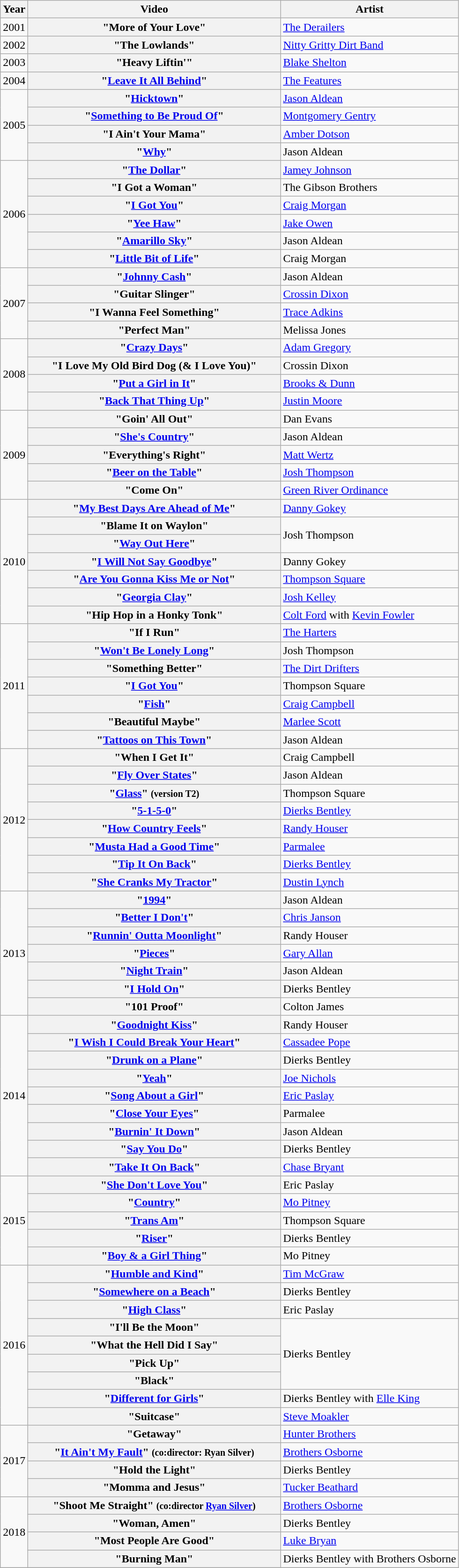<table class="wikitable plainrowheaders">
<tr>
<th>Year</th>
<th style="width:22em;">Video</th>
<th>Artist</th>
</tr>
<tr>
<td>2001</td>
<th scope="row">"More of Your Love"</th>
<td><a href='#'>The Derailers</a></td>
</tr>
<tr>
<td>2002</td>
<th scope="row">"The Lowlands"</th>
<td><a href='#'>Nitty Gritty Dirt Band</a></td>
</tr>
<tr>
<td>2003</td>
<th scope="row">"Heavy Liftin'"</th>
<td><a href='#'>Blake Shelton</a></td>
</tr>
<tr>
<td>2004</td>
<th scope="row">"<a href='#'>Leave It All Behind</a>"</th>
<td><a href='#'>The Features</a></td>
</tr>
<tr>
<td rowspan="4">2005</td>
<th scope="row">"<a href='#'>Hicktown</a>"</th>
<td><a href='#'>Jason Aldean</a></td>
</tr>
<tr>
<th scope="row">"<a href='#'>Something to Be Proud Of</a>"</th>
<td><a href='#'>Montgomery Gentry</a></td>
</tr>
<tr>
<th scope="row">"I Ain't Your Mama"</th>
<td><a href='#'>Amber Dotson</a></td>
</tr>
<tr>
<th scope="row">"<a href='#'>Why</a>"</th>
<td>Jason Aldean</td>
</tr>
<tr>
<td rowspan="6">2006</td>
<th scope="row">"<a href='#'>The Dollar</a>"</th>
<td><a href='#'>Jamey Johnson</a></td>
</tr>
<tr>
<th scope="row">"I Got a Woman"</th>
<td>The Gibson Brothers</td>
</tr>
<tr>
<th scope="row">"<a href='#'>I Got You</a>"</th>
<td><a href='#'>Craig Morgan</a></td>
</tr>
<tr>
<th scope="row">"<a href='#'>Yee Haw</a>"</th>
<td><a href='#'>Jake Owen</a></td>
</tr>
<tr>
<th scope="row">"<a href='#'>Amarillo Sky</a>"</th>
<td>Jason Aldean</td>
</tr>
<tr>
<th scope="row">"<a href='#'>Little Bit of Life</a>"</th>
<td>Craig Morgan</td>
</tr>
<tr>
<td rowspan="4">2007</td>
<th scope="row">"<a href='#'>Johnny Cash</a>"</th>
<td>Jason Aldean</td>
</tr>
<tr>
<th scope="row">"Guitar Slinger"</th>
<td><a href='#'>Crossin Dixon</a></td>
</tr>
<tr>
<th scope="row">"I Wanna Feel Something"</th>
<td><a href='#'>Trace Adkins</a></td>
</tr>
<tr>
<th scope="row">"Perfect Man"</th>
<td>Melissa Jones</td>
</tr>
<tr>
<td rowspan="4">2008</td>
<th scope="row">"<a href='#'>Crazy Days</a>"</th>
<td><a href='#'>Adam Gregory</a></td>
</tr>
<tr>
<th scope="row">"I Love My Old Bird Dog (& I Love You)"</th>
<td>Crossin Dixon</td>
</tr>
<tr>
<th scope="row">"<a href='#'>Put a Girl in It</a>"</th>
<td><a href='#'>Brooks & Dunn</a></td>
</tr>
<tr>
<th scope="row">"<a href='#'>Back That Thing Up</a>"</th>
<td><a href='#'>Justin Moore</a></td>
</tr>
<tr>
<td rowspan="5">2009</td>
<th scope="row">"Goin' All Out"</th>
<td>Dan Evans</td>
</tr>
<tr>
<th scope="row">"<a href='#'>She's Country</a>"</th>
<td>Jason Aldean</td>
</tr>
<tr>
<th scope="row">"Everything's Right"</th>
<td><a href='#'>Matt Wertz</a></td>
</tr>
<tr>
<th scope="row">"<a href='#'>Beer on the Table</a>"</th>
<td><a href='#'>Josh Thompson</a></td>
</tr>
<tr>
<th scope="row">"Come On"</th>
<td><a href='#'>Green River Ordinance</a></td>
</tr>
<tr>
<td rowspan="7">2010</td>
<th scope="row">"<a href='#'>My Best Days Are Ahead of Me</a>"</th>
<td><a href='#'>Danny Gokey</a></td>
</tr>
<tr>
<th scope="row">"Blame It on Waylon"</th>
<td rowspan="2">Josh Thompson</td>
</tr>
<tr>
<th scope="row">"<a href='#'>Way Out Here</a>"</th>
</tr>
<tr>
<th scope="row">"<a href='#'>I Will Not Say Goodbye</a>"</th>
<td>Danny Gokey</td>
</tr>
<tr>
<th scope="row">"<a href='#'>Are You Gonna Kiss Me or Not</a>"</th>
<td><a href='#'>Thompson Square</a></td>
</tr>
<tr>
<th scope="row">"<a href='#'>Georgia Clay</a>"</th>
<td><a href='#'>Josh Kelley</a></td>
</tr>
<tr>
<th scope="row">"Hip Hop in a Honky Tonk"</th>
<td><a href='#'>Colt Ford</a> with <a href='#'>Kevin Fowler</a></td>
</tr>
<tr>
<td rowspan="7">2011</td>
<th scope="row">"If I Run"</th>
<td><a href='#'>The Harters</a></td>
</tr>
<tr>
<th scope="row">"<a href='#'>Won't Be Lonely Long</a>"</th>
<td>Josh Thompson</td>
</tr>
<tr>
<th scope="row">"Something Better"</th>
<td><a href='#'>The Dirt Drifters</a></td>
</tr>
<tr>
<th scope="row">"<a href='#'>I Got You</a>"</th>
<td>Thompson Square</td>
</tr>
<tr>
<th scope="row">"<a href='#'>Fish</a>"</th>
<td><a href='#'>Craig Campbell</a></td>
</tr>
<tr>
<th scope="row">"Beautiful Maybe"</th>
<td><a href='#'>Marlee Scott</a></td>
</tr>
<tr>
<th scope="row">"<a href='#'>Tattoos on This Town</a>"</th>
<td>Jason Aldean</td>
</tr>
<tr>
<td rowspan="8">2012</td>
<th scope="row">"When I Get It"</th>
<td>Craig Campbell</td>
</tr>
<tr>
<th scope="row">"<a href='#'>Fly Over States</a>"</th>
<td>Jason Aldean</td>
</tr>
<tr>
<th scope="row">"<a href='#'>Glass</a>" <small>(version T2)</small></th>
<td>Thompson Square</td>
</tr>
<tr>
<th scope="row">"<a href='#'>5-1-5-0</a>"</th>
<td><a href='#'>Dierks Bentley</a></td>
</tr>
<tr>
<th scope="row">"<a href='#'>How Country Feels</a>"</th>
<td><a href='#'>Randy Houser</a></td>
</tr>
<tr>
<th scope="row">"<a href='#'>Musta Had a Good Time</a>"</th>
<td><a href='#'>Parmalee</a></td>
</tr>
<tr>
<th scope="row">"<a href='#'>Tip It On Back</a>"</th>
<td><a href='#'>Dierks Bentley</a></td>
</tr>
<tr>
<th scope="row">"<a href='#'>She Cranks My Tractor</a>"</th>
<td><a href='#'>Dustin Lynch</a></td>
</tr>
<tr>
<td rowspan="7">2013</td>
<th scope="row">"<a href='#'>1994</a>"</th>
<td>Jason Aldean</td>
</tr>
<tr>
<th scope="row">"<a href='#'>Better I Don't</a>"</th>
<td><a href='#'>Chris Janson</a></td>
</tr>
<tr>
<th scope="row">"<a href='#'>Runnin' Outta Moonlight</a>"</th>
<td>Randy Houser</td>
</tr>
<tr>
<th scope="row">"<a href='#'>Pieces</a>"</th>
<td><a href='#'>Gary Allan</a></td>
</tr>
<tr>
<th scope="row">"<a href='#'>Night Train</a>"</th>
<td>Jason Aldean</td>
</tr>
<tr>
<th scope="row">"<a href='#'>I Hold On</a>"</th>
<td>Dierks Bentley</td>
</tr>
<tr>
<th scope="row">"101 Proof"</th>
<td>Colton James</td>
</tr>
<tr>
<td rowspan="9">2014</td>
<th scope="row">"<a href='#'>Goodnight Kiss</a>"</th>
<td>Randy Houser</td>
</tr>
<tr>
<th scope="row">"<a href='#'>I Wish I Could Break Your Heart</a>"</th>
<td><a href='#'>Cassadee Pope</a></td>
</tr>
<tr>
<th scope="row">"<a href='#'>Drunk on a Plane</a>"</th>
<td>Dierks Bentley</td>
</tr>
<tr>
<th scope="row">"<a href='#'>Yeah</a>"</th>
<td><a href='#'>Joe Nichols</a></td>
</tr>
<tr>
<th scope="row">"<a href='#'>Song About a Girl</a>"</th>
<td><a href='#'>Eric Paslay</a></td>
</tr>
<tr>
<th scope="row">"<a href='#'>Close Your Eyes</a>"</th>
<td>Parmalee</td>
</tr>
<tr>
<th scope="row">"<a href='#'>Burnin' It Down</a>"</th>
<td>Jason Aldean</td>
</tr>
<tr>
<th scope="row">"<a href='#'>Say You Do</a>"</th>
<td>Dierks Bentley</td>
</tr>
<tr>
<th scope="row">"<a href='#'>Take It On Back</a>"</th>
<td><a href='#'>Chase Bryant</a></td>
</tr>
<tr>
<td rowspan="5">2015</td>
<th scope="row">"<a href='#'>She Don't Love You</a>"</th>
<td>Eric Paslay</td>
</tr>
<tr>
<th scope="row">"<a href='#'>Country</a>"</th>
<td><a href='#'>Mo Pitney</a></td>
</tr>
<tr>
<th scope="row">"<a href='#'>Trans Am</a>"</th>
<td>Thompson Square</td>
</tr>
<tr>
<th scope="row">"<a href='#'>Riser</a>"</th>
<td>Dierks Bentley</td>
</tr>
<tr>
<th scope="row">"<a href='#'>Boy & a Girl Thing</a>"</th>
<td>Mo Pitney</td>
</tr>
<tr>
<td rowspan="9">2016</td>
<th scope="row">"<a href='#'>Humble and Kind</a>"</th>
<td><a href='#'>Tim McGraw</a></td>
</tr>
<tr>
<th scope="row">"<a href='#'>Somewhere on a Beach</a>"</th>
<td>Dierks Bentley</td>
</tr>
<tr>
<th scope="row">"<a href='#'>High Class</a>"</th>
<td>Eric Paslay</td>
</tr>
<tr>
<th scope="row">"I'll Be the Moon"</th>
<td rowspan="4">Dierks Bentley</td>
</tr>
<tr>
<th scope="row">"What the Hell Did I Say"</th>
</tr>
<tr>
<th scope="row">"Pick Up"</th>
</tr>
<tr>
<th scope="row">"Black"</th>
</tr>
<tr>
<th scope="row">"<a href='#'>Different for Girls</a>"</th>
<td>Dierks Bentley with <a href='#'>Elle King</a></td>
</tr>
<tr>
<th scope="row">"Suitcase"</th>
<td><a href='#'>Steve Moakler</a></td>
</tr>
<tr>
<td rowspan="4">2017</td>
<th scope="row">"Getaway"</th>
<td><a href='#'>Hunter Brothers</a></td>
</tr>
<tr>
<th scope="row">"<a href='#'>It Ain't My Fault</a>" <small>(co:director: Ryan Silver)</small></th>
<td><a href='#'>Brothers Osborne</a></td>
</tr>
<tr>
<th scope="row">"Hold the Light"</th>
<td>Dierks Bentley</td>
</tr>
<tr>
<th scope="row">"Momma and Jesus"</th>
<td><a href='#'>Tucker Beathard</a></td>
</tr>
<tr>
<td rowspan="4">2018</td>
<th scope="row">"Shoot Me Straight" <small>(co:director <a href='#'>Ryan Silver</a>)</small></th>
<td><a href='#'>Brothers Osborne</a></td>
</tr>
<tr>
<th scope="row">"Woman, Amen"</th>
<td>Dierks Bentley</td>
</tr>
<tr>
<th scope="row">"Most People Are Good"</th>
<td><a href='#'>Luke Bryan</a></td>
</tr>
<tr>
<th scope="row">"Burning Man"</th>
<td>Dierks Bentley with Brothers Osborne</td>
</tr>
<tr>
</tr>
</table>
